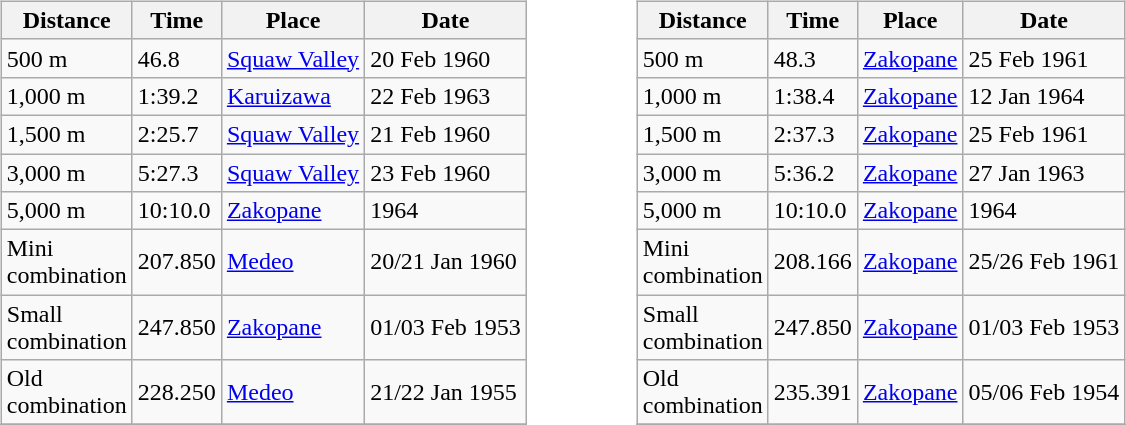<table>
<tr>
<td width="420" valign="top"><br><table class="wikitable">
<tr>
<th>Distance</th>
<th>Time</th>
<th>Place</th>
<th>Date</th>
</tr>
<tr>
<td>500 m</td>
<td>46.8</td>
<td align="left"><a href='#'>Squaw Valley</a></td>
<td>20 Feb 1960</td>
</tr>
<tr>
<td>1,000 m</td>
<td>1:39.2</td>
<td align="left"><a href='#'>Karuizawa</a></td>
<td>22 Feb 1963</td>
</tr>
<tr>
<td>1,500 m</td>
<td>2:25.7</td>
<td align="left"><a href='#'>Squaw Valley</a></td>
<td>21 Feb 1960</td>
</tr>
<tr>
<td>3,000 m</td>
<td>5:27.3</td>
<td align="left"><a href='#'>Squaw Valley</a></td>
<td>23 Feb 1960</td>
</tr>
<tr>
<td>5,000 m</td>
<td>10:10.0</td>
<td align="left"><a href='#'>Zakopane</a></td>
<td>1964</td>
</tr>
<tr>
<td>Mini<br>combination</td>
<td>207.850</td>
<td align="left"><a href='#'>Medeo</a></td>
<td>20/21 Jan 1960</td>
</tr>
<tr>
<td>Small<br>combination</td>
<td>247.850</td>
<td align="left"><a href='#'>Zakopane</a></td>
<td>01/03 Feb 1953</td>
</tr>
<tr>
<td>Old<br>combination</td>
<td>228.250</td>
<td align="left"><a href='#'>Medeo</a></td>
<td>21/22 Jan 1955</td>
</tr>
<tr>
</tr>
</table>
</td>
<td width="370" valign="top"><br><table class="wikitable">
<tr>
<th>Distance</th>
<th>Time</th>
<th>Place</th>
<th>Date</th>
</tr>
<tr>
<td>500 m</td>
<td>48.3</td>
<td align="left"><a href='#'>Zakopane</a></td>
<td>25 Feb 1961</td>
</tr>
<tr>
<td>1,000 m</td>
<td>1:38.4</td>
<td align="left"><a href='#'>Zakopane</a></td>
<td>12 Jan 1964</td>
</tr>
<tr>
<td>1,500 m</td>
<td>2:37.3</td>
<td align="left"><a href='#'>Zakopane</a></td>
<td>25 Feb 1961</td>
</tr>
<tr>
<td>3,000 m</td>
<td>5:36.2</td>
<td align="left"><a href='#'>Zakopane</a></td>
<td>27 Jan 1963</td>
</tr>
<tr>
<td>5,000 m</td>
<td>10:10.0</td>
<td align="left"><a href='#'>Zakopane</a></td>
<td>1964</td>
</tr>
<tr>
<td>Mini<br>combination</td>
<td>208.166</td>
<td align="left"><a href='#'>Zakopane</a></td>
<td>25/26 Feb 1961</td>
</tr>
<tr>
<td>Small<br>combination</td>
<td>247.850</td>
<td align="left"><a href='#'>Zakopane</a></td>
<td>01/03 Feb 1953</td>
</tr>
<tr>
<td>Old<br>combination</td>
<td>235.391</td>
<td align="left"><a href='#'>Zakopane</a></td>
<td>05/06 Feb 1954</td>
</tr>
<tr>
</tr>
</table>
</td>
</tr>
</table>
